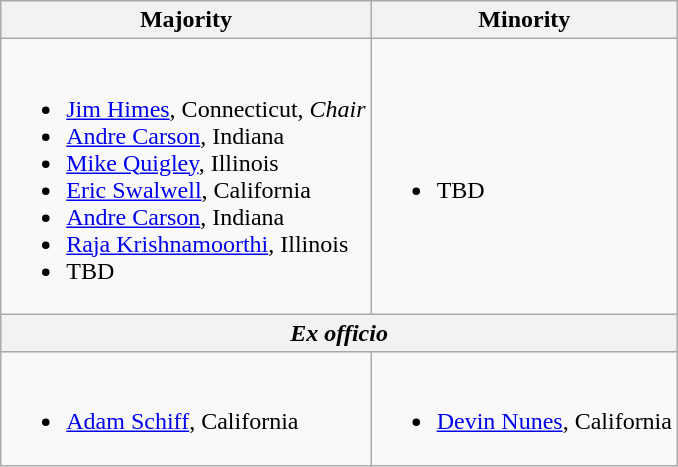<table class=wikitable>
<tr>
<th>Majority</th>
<th>Minority</th>
</tr>
<tr>
<td><br><ul><li><a href='#'>Jim Himes</a>, Connecticut, <em>Chair</em></li><li><a href='#'>Andre Carson</a>, Indiana</li><li><a href='#'>Mike Quigley</a>, Illinois</li><li><a href='#'>Eric Swalwell</a>, California</li><li><a href='#'>Andre Carson</a>, Indiana</li><li><a href='#'>Raja Krishnamoorthi</a>, Illinois</li><li>TBD</li></ul></td>
<td><br><ul><li>TBD</li></ul></td>
</tr>
<tr>
<th colspan=2><em>Ex officio</em></th>
</tr>
<tr>
<td><br><ul><li><a href='#'>Adam Schiff</a>, California</li></ul></td>
<td><br><ul><li><a href='#'>Devin Nunes</a>, California</li></ul></td>
</tr>
</table>
